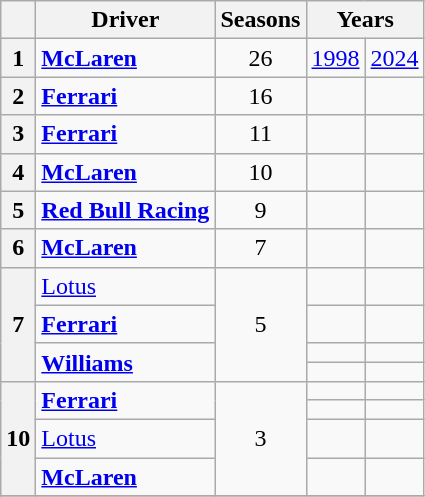<table class="wikitable" style="text-align:center">
<tr>
<th></th>
<th>Driver</th>
<th>Seasons</th>
<th colspan=2>Years</th>
</tr>
<tr>
<th>1</th>
<td align="left"> <strong><a href='#'>McLaren</a></strong></td>
<td>26</td>
<td><a href='#'>1998</a></td>
<td><a href='#'>2024</a></td>
</tr>
<tr>
<th>2</th>
<td align="left"> <strong><a href='#'>Ferrari</a></strong></td>
<td>16</td>
<td></td>
<td></td>
</tr>
<tr>
<th>3</th>
<td align="left"> <strong><a href='#'>Ferrari</a></strong></td>
<td>11</td>
<td></td>
<td></td>
</tr>
<tr>
<th>4</th>
<td align="left"> <strong><a href='#'>McLaren</a></strong></td>
<td>10</td>
<td></td>
<td></td>
</tr>
<tr>
<th>5</th>
<td align="left"> <strong><a href='#'>Red Bull Racing</a></strong></td>
<td>9</td>
<td></td>
<td></td>
</tr>
<tr>
<th>6</th>
<td align="left"> <strong><a href='#'>McLaren</a></strong></td>
<td>7</td>
<td></td>
<td></td>
</tr>
<tr>
<th rowspan="4">7</th>
<td align="left"> <a href='#'>Lotus</a></td>
<td rowspan="4">5</td>
<td></td>
<td></td>
</tr>
<tr>
<td align=left> <strong><a href='#'>Ferrari</a></strong></td>
<td></td>
<td></td>
</tr>
<tr>
<td rowspan=2 align=left> <strong><a href='#'>Williams</a></strong></td>
<td></td>
<td></td>
</tr>
<tr>
<td></td>
<td></td>
</tr>
<tr>
<th rowspan=4>10</th>
<td rowspan=2 align=left> <strong><a href='#'>Ferrari</a></strong></td>
<td rowspan=4>3</td>
<td></td>
<td></td>
</tr>
<tr>
<td></td>
<td></td>
</tr>
<tr>
<td align=left> <a href='#'>Lotus</a></td>
<td></td>
<td></td>
</tr>
<tr>
<td align=left> <strong><a href='#'>McLaren</a></strong></td>
<td></td>
<td></td>
</tr>
<tr>
</tr>
</table>
